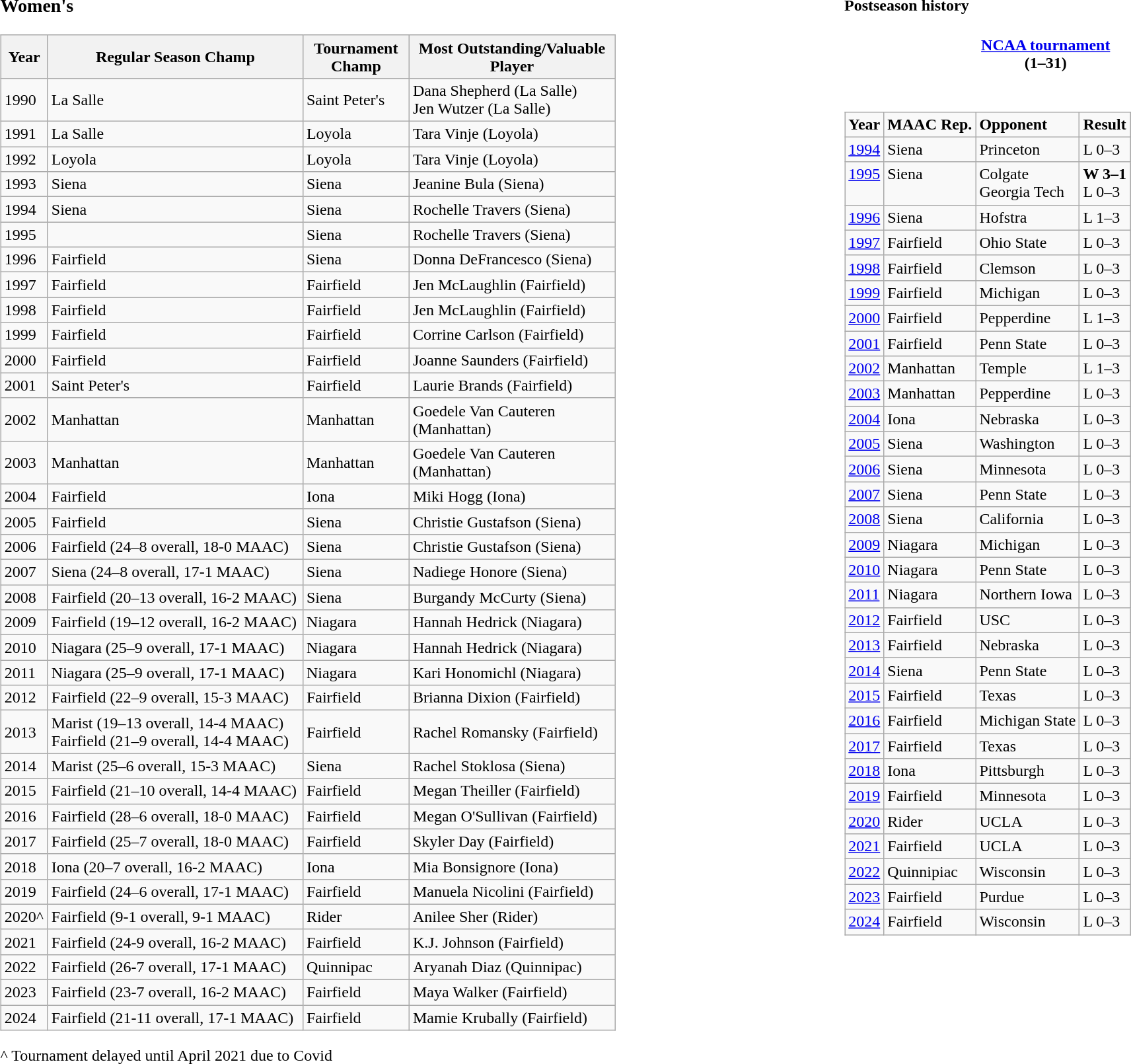<table width="100%">
<tr ---->
<td valign="top"><br><h3>Women's</h3><table class="wikitable">
<tr>
<th width="40">Year</th>
<th width="250">Regular Season Champ</th>
<th width="100">Tournament Champ</th>
<th width="200">Most Outstanding/Valuable Player</th>
</tr>
<tr>
<td>1990</td>
<td>La Salle</td>
<td>Saint Peter's</td>
<td>Dana Shepherd (La Salle) <br> Jen Wutzer (La Salle)</td>
</tr>
<tr>
<td>1991</td>
<td>La Salle</td>
<td>Loyola</td>
<td>Tara Vinje (Loyola)</td>
</tr>
<tr>
<td>1992</td>
<td>Loyola</td>
<td>Loyola</td>
<td>Tara Vinje (Loyola)</td>
</tr>
<tr>
<td>1993</td>
<td>Siena</td>
<td>Siena</td>
<td>Jeanine Bula (Siena)</td>
</tr>
<tr>
<td>1994</td>
<td>Siena</td>
<td>Siena</td>
<td>Rochelle Travers (Siena)</td>
</tr>
<tr>
<td>1995</td>
<td></td>
<td>Siena</td>
<td>Rochelle Travers (Siena)</td>
</tr>
<tr>
<td>1996</td>
<td>Fairfield</td>
<td>Siena</td>
<td>Donna DeFrancesco (Siena)</td>
</tr>
<tr>
<td>1997</td>
<td>Fairfield</td>
<td>Fairfield</td>
<td>Jen McLaughlin (Fairfield)</td>
</tr>
<tr>
<td>1998</td>
<td>Fairfield</td>
<td>Fairfield</td>
<td>Jen McLaughlin (Fairfield)</td>
</tr>
<tr>
<td>1999</td>
<td>Fairfield</td>
<td>Fairfield</td>
<td>Corrine Carlson (Fairfield)</td>
</tr>
<tr>
<td>2000</td>
<td>Fairfield</td>
<td>Fairfield</td>
<td>Joanne Saunders (Fairfield)</td>
</tr>
<tr>
<td>2001</td>
<td>Saint Peter's</td>
<td>Fairfield</td>
<td>Laurie Brands (Fairfield)</td>
</tr>
<tr>
<td>2002</td>
<td>Manhattan</td>
<td>Manhattan</td>
<td>Goedele Van Cauteren (Manhattan)</td>
</tr>
<tr>
<td>2003</td>
<td>Manhattan</td>
<td>Manhattan</td>
<td>Goedele Van Cauteren (Manhattan)</td>
</tr>
<tr>
<td>2004</td>
<td>Fairfield</td>
<td>Iona</td>
<td>Miki Hogg (Iona)</td>
</tr>
<tr>
<td>2005</td>
<td>Fairfield</td>
<td>Siena</td>
<td>Christie Gustafson (Siena)</td>
</tr>
<tr>
<td>2006</td>
<td>Fairfield (24–8 overall, 18-0 MAAC)</td>
<td>Siena</td>
<td>Christie Gustafson (Siena)</td>
</tr>
<tr>
<td>2007</td>
<td>Siena (24–8 overall, 17-1 MAAC)</td>
<td>Siena</td>
<td>Nadiege Honore (Siena)</td>
</tr>
<tr>
<td>2008</td>
<td>Fairfield (20–13 overall, 16-2 MAAC)</td>
<td>Siena</td>
<td>Burgandy McCurty (Siena)</td>
</tr>
<tr>
<td>2009</td>
<td>Fairfield (19–12 overall, 16-2 MAAC)</td>
<td>Niagara</td>
<td>Hannah Hedrick (Niagara)</td>
</tr>
<tr>
<td>2010</td>
<td>Niagara (25–9 overall, 17-1 MAAC)</td>
<td>Niagara</td>
<td>Hannah Hedrick (Niagara)</td>
</tr>
<tr>
<td>2011</td>
<td>Niagara (25–9 overall, 17-1 MAAC)</td>
<td>Niagara</td>
<td>Kari Honomichl (Niagara)</td>
</tr>
<tr>
<td>2012</td>
<td>Fairfield (22–9 overall, 15-3 MAAC)</td>
<td>Fairfield</td>
<td>Brianna Dixion (Fairfield)</td>
</tr>
<tr>
<td>2013</td>
<td>Marist (19–13 overall, 14-4 MAAC) <br> Fairfield (21–9 overall, 14-4 MAAC)</td>
<td>Fairfield</td>
<td>Rachel Romansky (Fairfield)</td>
</tr>
<tr>
<td>2014</td>
<td>Marist (25–6 overall, 15-3 MAAC)</td>
<td>Siena</td>
<td>Rachel Stoklosa (Siena)</td>
</tr>
<tr>
<td>2015</td>
<td>Fairfield (21–10 overall, 14-4 MAAC)</td>
<td>Fairfield</td>
<td>Megan Theiller (Fairfield)</td>
</tr>
<tr>
<td>2016</td>
<td>Fairfield (28–6 overall, 18-0 MAAC)</td>
<td>Fairfield</td>
<td>Megan O'Sullivan (Fairfield)</td>
</tr>
<tr>
<td>2017</td>
<td>Fairfield (25–7 overall, 18-0 MAAC)</td>
<td>Fairfield</td>
<td>Skyler Day (Fairfield)</td>
</tr>
<tr>
<td>2018</td>
<td>Iona (20–7 overall, 16-2 MAAC)</td>
<td>Iona</td>
<td>Mia Bonsignore (Iona)</td>
</tr>
<tr>
<td>2019</td>
<td>Fairfield (24–6 overall, 17-1 MAAC)</td>
<td>Fairfield</td>
<td>Manuela Nicolini (Fairfield)</td>
</tr>
<tr>
<td>2020^</td>
<td>Fairfield (9-1 overall, 9-1 MAAC)</td>
<td>Rider</td>
<td>Anilee Sher (Rider)</td>
</tr>
<tr>
<td>2021</td>
<td>Fairfield (24-9 overall, 16-2 MAAC)</td>
<td>Fairfield</td>
<td>K.J. Johnson (Fairfield)</td>
</tr>
<tr>
<td>2022</td>
<td>Fairfield (26-7 overall, 17-1 MAAC)</td>
<td>Quinnipac</td>
<td>Aryanah Diaz (Quinnipac)</td>
</tr>
<tr>
<td>2023</td>
<td>Fairfield (23-7 overall, 16-2 MAAC)</td>
<td>Fairfield</td>
<td>Maya Walker (Fairfield)</td>
</tr>
<tr>
<td>2024</td>
<td>Fairfield (21-11 overall, 17-1 MAAC)</td>
<td>Fairfield</td>
<td>Mamie Krubally (Fairfield)</td>
</tr>
</table>
^ Tournament delayed until April 2021 due to Covid</td>
<td valign="top"><br><h4>Postseason history</h4><table width="100%">
<tr ---->
<td valign="top"><br><caption><strong><a href='#'>NCAA tournament</a></strong><br><strong>(1–31)</strong></caption><table class=wikitable>
<tr>
<td><strong>Year</strong></td>
<td><strong>MAAC Rep.</strong></td>
<td><strong>Opponent</strong></td>
<td><strong>Result</strong></td>
</tr>
<tr style="vertical-align: top;" |>
<td><a href='#'>1994</a></td>
<td>Siena</td>
<td>Princeton</td>
<td>L 0–3</td>
</tr>
<tr style="vertical-align: top;" |>
<td><a href='#'>1995</a></td>
<td>Siena</td>
<td>Colgate <br> Georgia Tech</td>
<td><strong>W 3–1</strong> <br> L 0–3</td>
</tr>
<tr style="vertical-align: top;" |>
<td><a href='#'>1996</a></td>
<td>Siena</td>
<td>Hofstra</td>
<td>L 1–3</td>
</tr>
<tr style="vertical-align: top;" |>
<td><a href='#'>1997</a></td>
<td>Fairfield</td>
<td>Ohio State</td>
<td>L 0–3</td>
</tr>
<tr style="vertical-align: top;" |>
<td><a href='#'>1998</a></td>
<td>Fairfield</td>
<td>Clemson</td>
<td>L 0–3</td>
</tr>
<tr style="vertical-align: top;" |>
<td><a href='#'>1999</a></td>
<td>Fairfield</td>
<td>Michigan</td>
<td>L 0–3</td>
</tr>
<tr style="vertical-align: top;" |>
<td><a href='#'>2000</a></td>
<td>Fairfield</td>
<td>Pepperdine</td>
<td>L 1–3</td>
</tr>
<tr style="vertical-align: top;" |>
<td><a href='#'>2001</a></td>
<td>Fairfield</td>
<td>Penn State</td>
<td>L 0–3</td>
</tr>
<tr style="vertical-align: top;" |>
<td><a href='#'>2002</a></td>
<td>Manhattan</td>
<td>Temple</td>
<td>L 1–3</td>
</tr>
<tr style="vertical-align: top;" |>
<td><a href='#'>2003</a></td>
<td>Manhattan</td>
<td>Pepperdine</td>
<td>L 0–3</td>
</tr>
<tr style="vertical-align: top;" |>
<td><a href='#'>2004</a></td>
<td>Iona</td>
<td>Nebraska</td>
<td>L 0–3</td>
</tr>
<tr style="vertical-align: top;" |>
<td><a href='#'>2005</a></td>
<td>Siena</td>
<td>Washington</td>
<td>L 0–3</td>
</tr>
<tr style="vertical-align: top;" |>
<td><a href='#'>2006</a></td>
<td>Siena</td>
<td>Minnesota</td>
<td>L 0–3</td>
</tr>
<tr style="vertical-align: top;" |>
<td><a href='#'>2007</a></td>
<td>Siena</td>
<td>Penn State</td>
<td>L 0–3</td>
</tr>
<tr style="vertical-align: top;" |>
<td><a href='#'>2008</a></td>
<td>Siena</td>
<td>California</td>
<td>L 0–3</td>
</tr>
<tr style="vertical-align: top;" |>
<td><a href='#'>2009</a></td>
<td>Niagara</td>
<td>Michigan</td>
<td>L 0–3</td>
</tr>
<tr style="vertical-align: top;" |>
<td><a href='#'>2010</a></td>
<td>Niagara</td>
<td>Penn State</td>
<td>L 0–3</td>
</tr>
<tr style="vertical-align: top;" |>
<td><a href='#'>2011</a></td>
<td>Niagara</td>
<td>Northern Iowa</td>
<td>L 0–3</td>
</tr>
<tr style="vertical-align: top;" |>
<td><a href='#'>2012</a></td>
<td>Fairfield</td>
<td>USC</td>
<td>L 0–3</td>
</tr>
<tr style="vertical-align: top;" |>
<td><a href='#'>2013</a></td>
<td>Fairfield</td>
<td>Nebraska</td>
<td>L 0–3</td>
</tr>
<tr style="vertical-align: top;" |>
<td><a href='#'>2014</a></td>
<td>Siena</td>
<td>Penn State</td>
<td>L 0–3</td>
</tr>
<tr style="vertical-align: top;" |>
<td><a href='#'>2015</a></td>
<td>Fairfield</td>
<td>Texas</td>
<td>L 0–3</td>
</tr>
<tr style="vertical-align: top;" |>
<td><a href='#'>2016</a></td>
<td>Fairfield</td>
<td>Michigan State</td>
<td>L 0–3</td>
</tr>
<tr style="vertical-align: top;" |>
<td><a href='#'>2017</a></td>
<td>Fairfield</td>
<td>Texas</td>
<td>L 0–3</td>
</tr>
<tr style="vertical-align: top;" |>
<td><a href='#'>2018</a></td>
<td>Iona</td>
<td>Pittsburgh</td>
<td>L 0–3</td>
</tr>
<tr style="vertical-align: top;" |>
<td><a href='#'>2019</a></td>
<td>Fairfield</td>
<td>Minnesota</td>
<td>L 0–3</td>
</tr>
<tr style="vertical-align: top;" |>
<td><a href='#'>2020</a></td>
<td>Rider</td>
<td>UCLA</td>
<td>L 0–3</td>
</tr>
<tr style="vertical-align: top;" |>
<td><a href='#'>2021</a></td>
<td>Fairfield</td>
<td>UCLA</td>
<td>L 0–3</td>
</tr>
<tr style="vertical-align: top;" |>
<td><a href='#'>2022</a></td>
<td>Quinnipiac</td>
<td>Wisconsin</td>
<td>L 0–3</td>
</tr>
<tr style="vertical-align: top;" |>
<td><a href='#'>2023</a></td>
<td>Fairfield</td>
<td>Purdue</td>
<td>L 0–3</td>
</tr>
<tr style="vertical-align: top;" |>
<td><a href='#'>2024</a></td>
<td>Fairfield</td>
<td>Wisconsin</td>
<td>L 0–3</td>
</tr>
</table>
</td>
</tr>
</table>
</td>
</tr>
</table>
